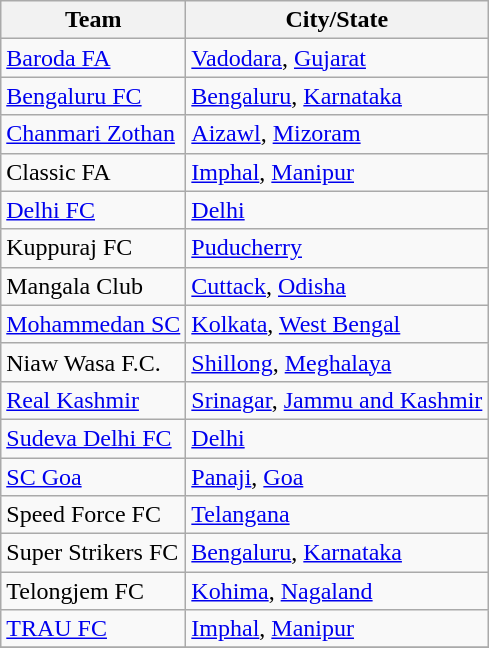<table class="wikitable sortable">
<tr>
<th>Team</th>
<th>City/State</th>
</tr>
<tr>
<td><a href='#'>Baroda FA</a></td>
<td><a href='#'>Vadodara</a>, <a href='#'>Gujarat</a></td>
</tr>
<tr>
<td><a href='#'>Bengaluru FC</a></td>
<td><a href='#'>Bengaluru</a>, <a href='#'>Karnataka</a></td>
</tr>
<tr>
<td><a href='#'>Chanmari Zothan</a></td>
<td><a href='#'>Aizawl</a>, <a href='#'>Mizoram</a></td>
</tr>
<tr>
<td>Classic FA</td>
<td><a href='#'>Imphal</a>, <a href='#'>Manipur</a></td>
</tr>
<tr>
<td><a href='#'>Delhi FC</a></td>
<td><a href='#'>Delhi</a></td>
</tr>
<tr>
<td>Kuppuraj FC</td>
<td><a href='#'>Puducherry</a></td>
</tr>
<tr>
<td>Mangala Club</td>
<td><a href='#'>Cuttack</a>, <a href='#'>Odisha</a></td>
</tr>
<tr>
<td><a href='#'>Mohammedan SC</a></td>
<td><a href='#'>Kolkata</a>, <a href='#'>West Bengal</a></td>
</tr>
<tr>
<td>Niaw Wasa F.C.</td>
<td><a href='#'>Shillong</a>, <a href='#'>Meghalaya</a></td>
</tr>
<tr>
<td><a href='#'>Real Kashmir</a></td>
<td><a href='#'>Srinagar</a>, <a href='#'>Jammu and Kashmir</a></td>
</tr>
<tr>
<td><a href='#'>Sudeva Delhi FC</a></td>
<td><a href='#'>Delhi</a></td>
</tr>
<tr>
<td><a href='#'>SC Goa</a></td>
<td><a href='#'>Panaji</a>, <a href='#'>Goa</a></td>
</tr>
<tr>
<td>Speed Force FC</td>
<td><a href='#'>Telangana</a></td>
</tr>
<tr>
<td>Super Strikers FC</td>
<td><a href='#'>Bengaluru</a>, <a href='#'>Karnataka</a></td>
</tr>
<tr>
<td>Telongjem FC</td>
<td><a href='#'>Kohima</a>, <a href='#'>Nagaland</a></td>
</tr>
<tr>
<td><a href='#'>TRAU FC</a></td>
<td><a href='#'>Imphal</a>, <a href='#'>Manipur</a></td>
</tr>
<tr>
</tr>
</table>
